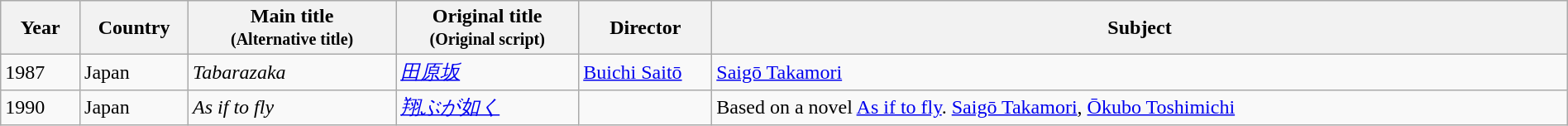<table class="wikitable sortable" style="width:100%;">
<tr>
<th>Year</th>
<th width= 80>Country</th>
<th class="unsortable" style="width:160px;">Main title<br><small>(Alternative title)</small></th>
<th class="unsortable" style="width:140px;">Original title<br><small>(Original script)</small></th>
<th width=100>Director</th>
<th class="unsortable">Subject</th>
</tr>
<tr>
<td>1987</td>
<td>Japan</td>
<td><em>Tabarazaka</em></td>
<td><em><a href='#'>田原坂</a></em></td>
<td><a href='#'>Buichi Saitō</a></td>
<td><a href='#'>Saigō Takamori</a></td>
</tr>
<tr>
<td>1990</td>
<td>Japan</td>
<td><em>As if to fly</em></td>
<td><em><a href='#'>翔ぶが如く</a></em></td>
<td></td>
<td>Based on a novel <a href='#'>As if to fly</a>. <a href='#'>Saigō Takamori</a>, <a href='#'>Ōkubo Toshimichi</a></td>
</tr>
</table>
